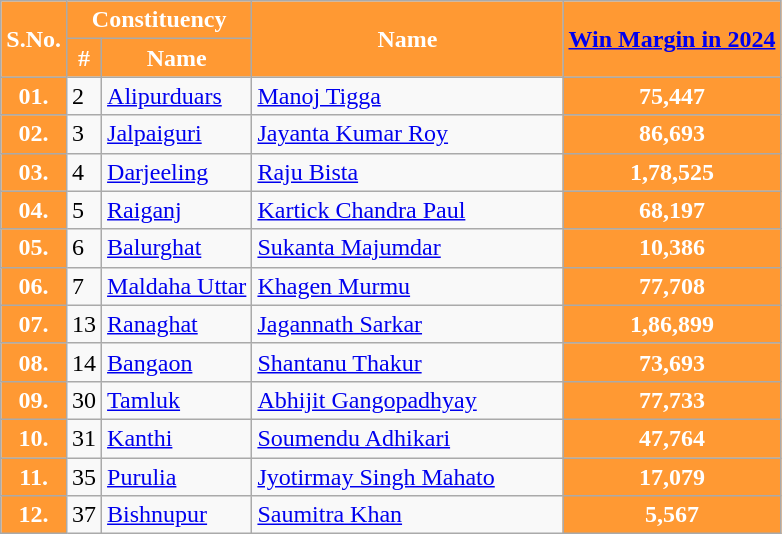<table class="wikitable sortable">
<tr>
<th style="background-color:#FF9933; color:white" rowspan=2>S.No.</th>
<th style="background-color:#FF9933; color:white" colspan=2>Constituency</th>
<th style="background-color:#FF9933; color:white;width:200px" rowspan=2>Name</th>
<th style="background-color:#FF9933; color:white" rowspan=2><a href='#'>Win Margin in 2024</a></th>
</tr>
<tr>
<th style="background-color:#FF9933; color:white">#</th>
<th style="background-color:#FF9933; color:white">Name</th>
</tr>
<tr>
<th style="background-color:#FF9933; color:white">01.</th>
<td>2</td>
<td><a href='#'>Alipurduars</a></td>
<td><a href='#'>Manoj Tigga</a></td>
<td align=center style="background-color:#FF9933; color:white"><strong>75,447</strong></td>
</tr>
<tr>
<th style="background-color:#FF9933; color:white">02.</th>
<td>3</td>
<td><a href='#'>Jalpaiguri</a></td>
<td><a href='#'>Jayanta Kumar Roy</a></td>
<td align=center style="background-color:#FF9933; color:white"><strong>86,693</strong></td>
</tr>
<tr>
<th style="background-color:#FF9933; color:white">03.</th>
<td>4</td>
<td><a href='#'>Darjeeling</a></td>
<td><a href='#'>Raju Bista</a></td>
<td align=center style="background-color:#FF9933; color:white"><strong>1,78,525</strong></td>
</tr>
<tr>
<th style="background-color:#FF9933; color:white">04.</th>
<td>5</td>
<td><a href='#'>Raiganj</a></td>
<td><a href='#'>Kartick Chandra Paul</a></td>
<td align=center style="background-color:#FF9933; color:white"><strong>68,197</strong></td>
</tr>
<tr>
<th style="background-color:#FF9933; color:white">05.</th>
<td>6</td>
<td><a href='#'>Balurghat</a></td>
<td><a href='#'>Sukanta Majumdar</a></td>
<td align=center style="background-color:#FF9933; color:white"><strong>10,386</strong></td>
</tr>
<tr>
<th style="background-color:#FF9933; color:white">06.</th>
<td>7</td>
<td><a href='#'>Maldaha Uttar</a></td>
<td><a href='#'>Khagen Murmu</a></td>
<td align=center style="background-color:#FF9933; color:white"><strong>77,708</strong></td>
</tr>
<tr>
<th style="background-color:#FF9933; color:white">07.</th>
<td>13</td>
<td><a href='#'>Ranaghat</a></td>
<td><a href='#'>Jagannath Sarkar</a></td>
<td align=center style="background-color:#FF9933; color:white"><strong>1,86,899</strong></td>
</tr>
<tr>
<th style="background-color:#FF9933; color:white">08.</th>
<td>14</td>
<td><a href='#'>Bangaon</a></td>
<td><a href='#'>Shantanu Thakur</a></td>
<td align=center style="background-color:#FF9933; color:white"><strong>73,693</strong></td>
</tr>
<tr>
<th style="background-color:#FF9933; color:white">09.</th>
<td>30</td>
<td><a href='#'>Tamluk</a></td>
<td><a href='#'>Abhijit Gangopadhyay</a></td>
<td align=center style="background-color:#FF9933; color:white"><strong>77,733</strong></td>
</tr>
<tr>
<th style="background-color:#FF9933; color:white">10.</th>
<td>31</td>
<td><a href='#'>Kanthi</a></td>
<td><a href='#'>Soumendu Adhikari</a></td>
<td align=center style="background-color:#FF9933; color:white"><strong>47,764</strong></td>
</tr>
<tr>
<th style="background-color:#FF9933; color:white">11.</th>
<td>35</td>
<td><a href='#'>Purulia</a></td>
<td><a href='#'>Jyotirmay Singh Mahato</a></td>
<td align=center style="background-color:#FF9933; color:white"><strong>17,079</strong></td>
</tr>
<tr>
<th style="background-color:#FF9933; color:white">12.</th>
<td>37</td>
<td><a href='#'>Bishnupur</a></td>
<td><a href='#'>Saumitra Khan</a></td>
<td align=center style="background-color:#FF9933; color:white"><strong>5,567</strong></td>
</tr>
</table>
